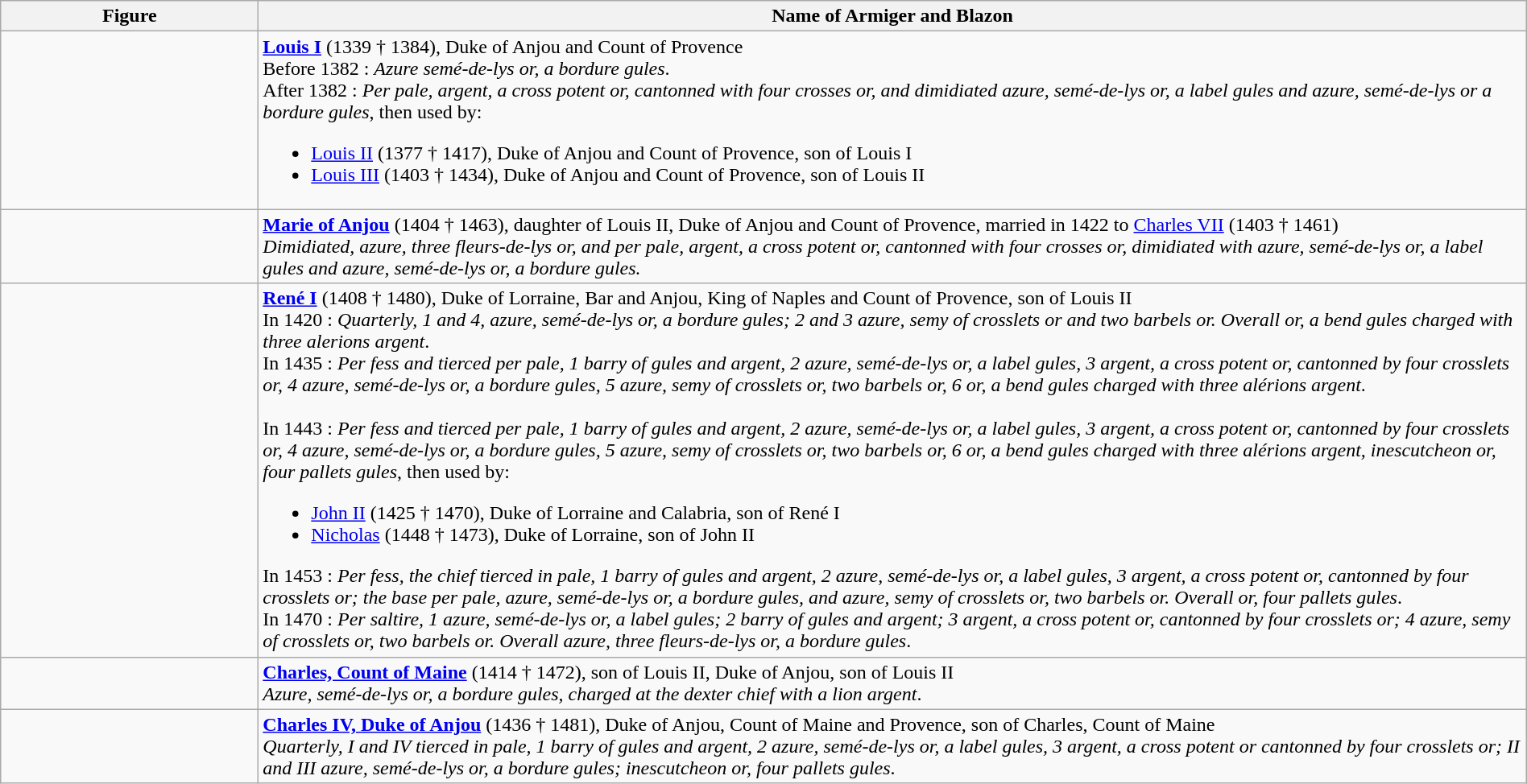<table class=wikitable width="100%">
<tr valign=top align=center>
<th width="206">Figure</th>
<th>Name of Armiger and Blazon</th>
</tr>
<tr valign=top>
<td align=center> </td>
<td><strong><a href='#'>Louis I</a></strong> (1339 † 1384), Duke of Anjou and Count of Provence<br>Before 1382 : <em>Azure semé-de-lys or, a bordure gules</em>.<br>After 1382 : <em>Per pale, argent, a cross potent or, cantonned with four crosses or, and dimidiated azure, semé-de-lys or, a label gules and azure, semé-de-lys or a bordure gules</em>, then used by:<ul><li><a href='#'>Louis II</a> (1377 † 1417), Duke of Anjou and Count of Provence, son of Louis I</li><li><a href='#'>Louis III</a> (1403 † 1434), Duke of Anjou and Count of Provence, son of Louis II</li></ul></td>
</tr>
<tr valign=top>
<td align=center></td>
<td><strong><a href='#'>Marie of Anjou</a></strong> (1404 † 1463), daughter of Louis II, Duke of Anjou and Count of Provence, married in 1422 to <a href='#'>Charles VII</a> (1403 † 1461)<br><em>Dimidiated, azure, three fleurs-de-lys or, and per pale, argent, a cross potent or, cantonned with four crosses or, dimidiated with azure, semé-de-lys or, a label gules and azure, semé-de-lys or, a bordure gules.</em></td>
</tr>
<tr valign=top>
<td align=center> <br> <br></td>
<td><strong><a href='#'>René I</a></strong> (1408 † 1480), Duke of Lorraine, Bar and Anjou, King of Naples and Count of Provence, son of Louis II<br>In 1420 : <em>Quarterly, 1 and 4, azure, semé-de-lys or, a bordure gules; 2 and 3 azure, semy of crosslets or and two barbels or. Overall or, a bend gules charged with three alerions argent</em>.<br>In 1435 : <em>Per fess and tierced per pale, 1 barry of gules and argent, 2 azure, semé-de-lys or, a label gules, 3 argent, a cross potent or, cantonned by four crosslets or, 4 azure, semé-de-lys or, a bordure gules, 5 azure, semy of crosslets or, two barbels or, 6 or, a bend gules charged with three alérions argent</em>.<br> <br>In 1443 : <em>Per fess and tierced per pale, 1 barry of gules and argent, 2 azure, semé-de-lys or, a label gules, 3 argent, a cross potent or, cantonned by four crosslets or, 4 azure, semé-de-lys or, a bordure gules, 5 azure, semy of crosslets or, two barbels or, 6 or, a bend gules charged with three alérions argent, inescutcheon or, four pallets gules</em>, then used by:<ul><li><a href='#'>John II</a> (1425 † 1470), Duke of Lorraine and Calabria, son of René I</li><li><a href='#'>Nicholas</a> (1448 † 1473), Duke of Lorraine, son of John II</li></ul>In 1453 : <em>Per fess, the chief tierced in pale, 1 barry of gules and argent, 2 azure, semé-de-lys or, a label gules, 3 argent, a cross potent or, cantonned by four crosslets or; the base per pale, azure, semé-de-lys or, a bordure gules, and azure, semy of crosslets or, two barbels or. Overall or, four pallets gules</em>.<br>In 1470 : <em>Per saltire, 1 azure, semé-de-lys or, a label gules; 2 barry of gules and argent; 3 argent, a cross potent or, cantonned by four crosslets or; 4 azure, semy of crosslets or, two barbels or. Overall azure, three fleurs-de-lys or, a bordure gules</em>.</td>
</tr>
<tr valign=top>
<td align=center></td>
<td><strong><a href='#'>Charles, Count of Maine</a></strong> (1414 † 1472), son of Louis II, Duke of Anjou, son of Louis II<br><em>Azure, semé-de-lys or, a bordure gules, charged at the dexter chief with a lion argent</em>.</td>
</tr>
<tr valign=top>
<td align=center></td>
<td><strong><a href='#'>Charles IV, Duke of Anjou</a></strong> (1436 † 1481), Duke of Anjou, Count of Maine and Provence, son of Charles, Count of Maine<br><em>Quarterly, I and IV tierced in pale, 1 barry of gules and argent, 2 azure, semé-de-lys or, a label gules, 3 argent, a cross potent or cantonned by four crosslets or; II and III azure, semé-de-lys or, a bordure gules; inescutcheon or, four pallets gules</em>.</td>
</tr>
</table>
